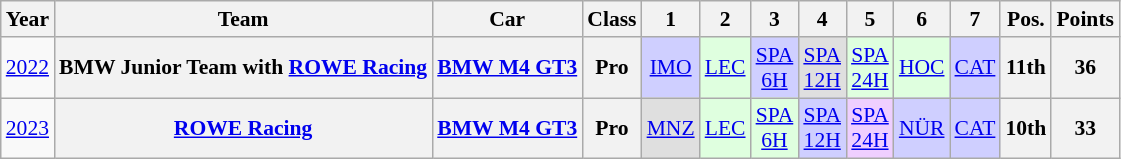<table class="wikitable" border="1" style="text-align:center; font-size:90%;">
<tr>
<th>Year</th>
<th>Team</th>
<th>Car</th>
<th>Class</th>
<th>1</th>
<th>2</th>
<th>3</th>
<th>4</th>
<th>5</th>
<th>6</th>
<th>7</th>
<th>Pos.</th>
<th>Points</th>
</tr>
<tr>
<td><a href='#'>2022</a></td>
<th>BMW Junior Team with <a href='#'>ROWE Racing</a></th>
<th><a href='#'>BMW M4 GT3</a></th>
<th>Pro</th>
<td style="background:#CFCFFF;"><a href='#'>IMO</a><br></td>
<td style="background:#DFFFDF;"><a href='#'>LEC</a><br></td>
<td style="background:#CFCFFF;"><a href='#'>SPA<br>6H</a><br></td>
<td style="background:#DFDFDF;"><a href='#'>SPA<br>12H</a><br></td>
<td style="background:#DFFFDF;"><a href='#'>SPA<br>24H</a><br></td>
<td style="background:#DFFFDF;"><a href='#'>HOC</a><br></td>
<td style="background:#CFCFFF;"><a href='#'>CAT</a><br></td>
<th>11th</th>
<th>36</th>
</tr>
<tr>
<td><a href='#'>2023</a></td>
<th><a href='#'>ROWE Racing</a></th>
<th><a href='#'>BMW M4 GT3</a></th>
<th>Pro</th>
<td style="background:#DFDFDF;"><a href='#'>MNZ</a><br></td>
<td style="background:#DFFFDF;"><a href='#'>LEC</a><br></td>
<td style="background:#DFFFDF;"><a href='#'>SPA<br>6H</a><br></td>
<td style="background:#CFCFFF;"><a href='#'>SPA<br>12H</a><br></td>
<td style="background:#EFCFFF;"><a href='#'>SPA<br>24H</a><br></td>
<td style="background:#CFCFFF;"><a href='#'>NÜR</a><br></td>
<td style="background:#CFCFFF;"><a href='#'>CAT</a><br></td>
<th>10th</th>
<th>33</th>
</tr>
</table>
